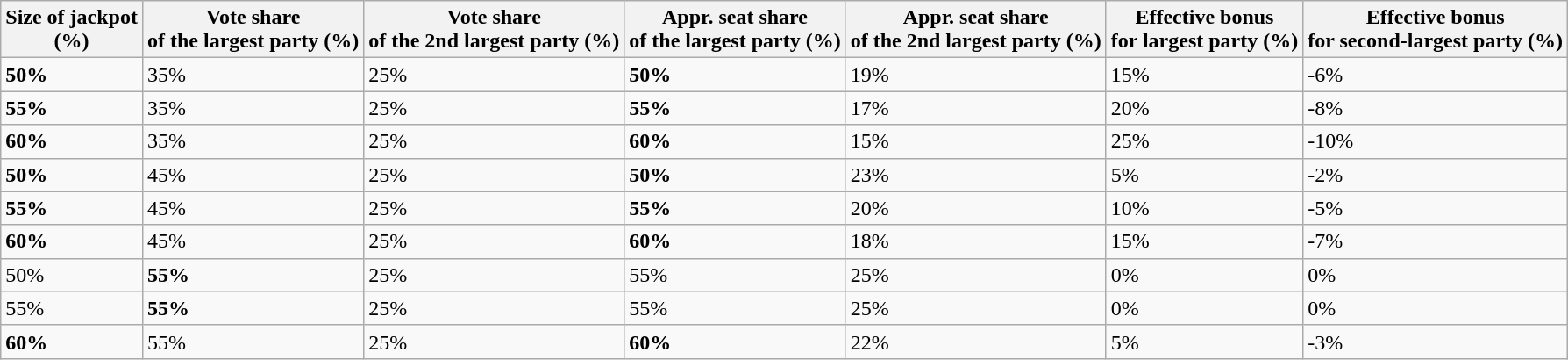<table class="wikitable">
<tr>
<th>Size of jackpot<br>(%)</th>
<th>Vote share<br>of the largest party (%)</th>
<th>Vote share<br>of the 2nd largest party (%)</th>
<th>Appr. seat share<br>of the largest party (%)</th>
<th>Appr. seat share<br>of the 2nd largest party (%)</th>
<th>Effective bonus<br>for largest party (%)</th>
<th>Effective bonus<br>for second-largest party (%)</th>
</tr>
<tr>
<td><strong>50%</strong></td>
<td>35%</td>
<td>25%</td>
<td><strong>50%</strong></td>
<td>19%</td>
<td>15%</td>
<td>-6%</td>
</tr>
<tr>
<td><strong>55%</strong></td>
<td>35%</td>
<td>25%</td>
<td><strong>55%</strong></td>
<td>17%</td>
<td>20%</td>
<td>-8%</td>
</tr>
<tr>
<td><strong>60%</strong></td>
<td>35%</td>
<td>25%</td>
<td><strong>60%</strong></td>
<td>15%</td>
<td>25%</td>
<td>-10%</td>
</tr>
<tr>
<td><strong>50%</strong></td>
<td>45%</td>
<td>25%</td>
<td><strong>50%</strong></td>
<td>23%</td>
<td>5%</td>
<td>-2%</td>
</tr>
<tr>
<td><strong>55%</strong></td>
<td>45%</td>
<td>25%</td>
<td><strong>55%</strong></td>
<td>20%</td>
<td>10%</td>
<td>-5%</td>
</tr>
<tr>
<td><strong>60%</strong></td>
<td>45%</td>
<td>25%</td>
<td><strong>60%</strong></td>
<td>18%</td>
<td>15%</td>
<td>-7%</td>
</tr>
<tr>
<td>50%</td>
<td><strong>55%</strong></td>
<td>25%</td>
<td>55%</td>
<td>25%</td>
<td>0%</td>
<td>0%</td>
</tr>
<tr>
<td>55%</td>
<td><strong>55%</strong></td>
<td>25%</td>
<td>55%</td>
<td>25%</td>
<td>0%</td>
<td>0%</td>
</tr>
<tr>
<td><strong>60%</strong></td>
<td>55%</td>
<td>25%</td>
<td><strong>60%</strong></td>
<td>22%</td>
<td>5%</td>
<td>-3%</td>
</tr>
</table>
